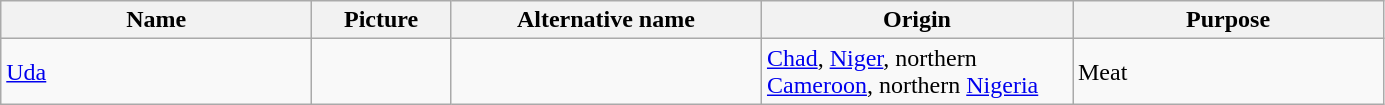<table class="wikitable sortable">
<tr>
<th width="200">Name</th>
<th width="85">Picture</th>
<th width="200">Alternative name</th>
<th width="200">Origin</th>
<th width="200">Purpose</th>
</tr>
<tr>
<td><a href='#'>Uda</a></td>
<td></td>
<td></td>
<td><a href='#'>Chad</a>, <a href='#'>Niger</a>, northern <a href='#'>Cameroon</a>, northern <a href='#'>Nigeria</a></td>
<td>Meat</td>
</tr>
</table>
